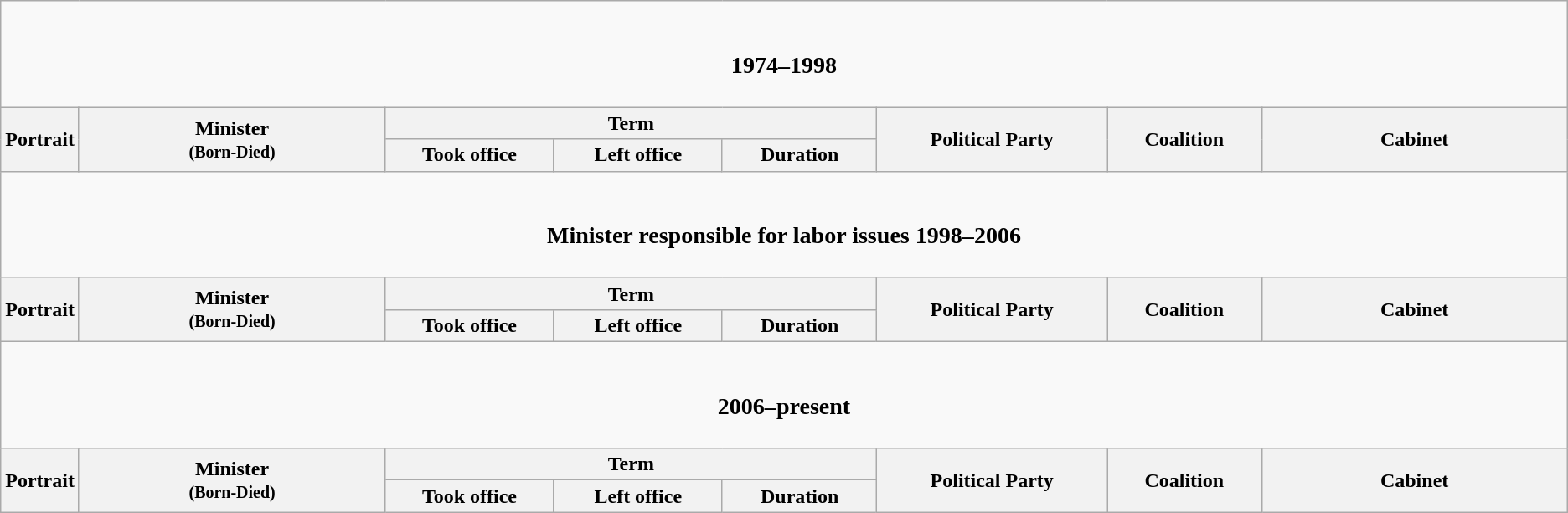<table class="wikitable" style="text-align:center;">
<tr>
<td colspan=9><br><h3>1974–1998</h3></td>
</tr>
<tr>
<th rowspan=2 colspan=2 width=80px>Portrait</th>
<th rowspan=2 width=20%>Minister<br><small>(Born-Died)</small></th>
<th colspan=3>Term</th>
<th rowspan=2 width=15%>Political Party</th>
<th rowspan=2 width=10%>Coalition</th>
<th rowspan=2 width=20%>Cabinet</th>
</tr>
<tr>
<th width=11%>Took office</th>
<th width=11%>Left office</th>
<th width=10%>Duration<br>









</th>
</tr>
<tr>
<td colspan=9><br><h3>Minister responsible for labor issues 1998–2006</h3></td>
</tr>
<tr>
<th rowspan=2 colspan=2 width=80px>Portrait</th>
<th rowspan=2 width=20%>Minister<br><small>(Born-Died)</small></th>
<th colspan=3>Term</th>
<th rowspan=2 width=15%>Political Party</th>
<th rowspan=2 width=10%>Coalition</th>
<th rowspan=2 width=20%>Cabinet</th>
</tr>
<tr>
<th width=11%>Took office</th>
<th width=11%>Left office</th>
<th width=10%>Duration<br>
</th>
</tr>
<tr>
<td colspan=9><br><h3>2006–present</h3></td>
</tr>
<tr>
<th rowspan=2 colspan=2 width=80px>Portrait</th>
<th rowspan=2 width=20%>Minister<br><small>(Born-Died)</small></th>
<th colspan=3>Term</th>
<th rowspan=2 width=15%>Political Party</th>
<th rowspan=2 width=10%>Coalition</th>
<th rowspan=2 width=20%>Cabinet</th>
</tr>
<tr>
<th width=11%>Took office</th>
<th width=11%>Left office</th>
<th width=10%>Duration<br>






</th>
</tr>
</table>
